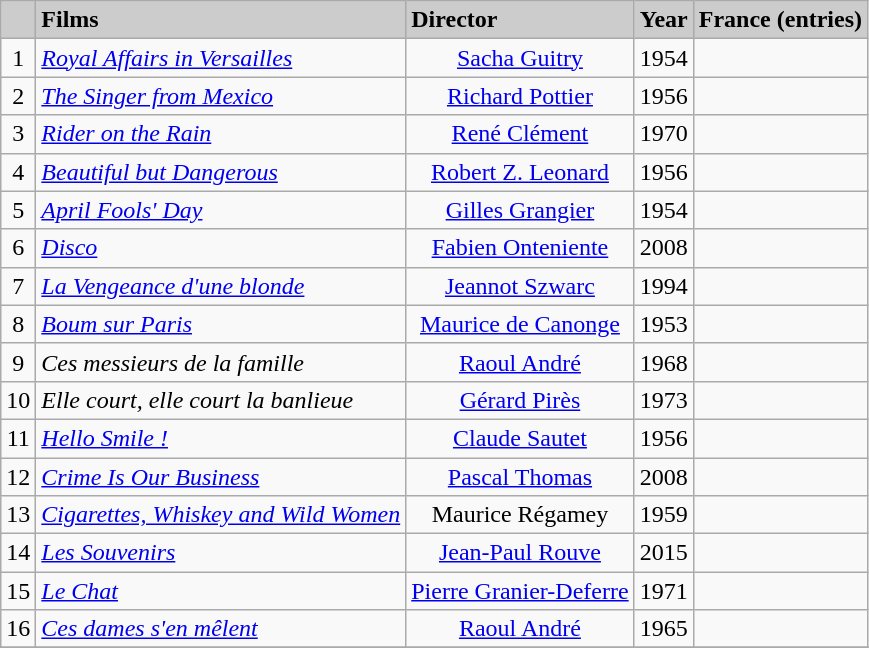<table class="sortable wikitable" style="font-size: 100%">
<tr style="background:#ccc;">
<td></td>
<td><strong>Films</strong></td>
<td><strong>Director</strong></td>
<td><strong>Year</strong></td>
<td><strong>France (entries)</strong></td>
</tr>
<tr>
<td style="text-align:center;">1</td>
<td><em><a href='#'>Royal Affairs in Versailles</a></em></td>
<td style="text-align:center;"><a href='#'>Sacha Guitry</a></td>
<td style="text-align:center;">1954</td>
<td style="text-align:center;"></td>
</tr>
<tr>
<td style="text-align:center;">2</td>
<td><em><a href='#'>The Singer from Mexico</a></em></td>
<td style="text-align:center;"><a href='#'>Richard Pottier</a></td>
<td style="text-align:center;">1956</td>
<td style="text-align:center;"></td>
</tr>
<tr>
<td style="text-align:center;">3</td>
<td><em><a href='#'>Rider on the Rain</a></em></td>
<td style="text-align:center;"><a href='#'>René Clément</a></td>
<td style="text-align:center;">1970</td>
<td style="text-align:center;"></td>
</tr>
<tr>
<td style="text-align:center;">4</td>
<td><em><a href='#'>Beautiful but Dangerous</a></em></td>
<td style="text-align:center;"><a href='#'>Robert Z. Leonard</a></td>
<td style="text-align:center;">1956</td>
<td style="text-align:center;"></td>
</tr>
<tr>
<td style="text-align:center;">5</td>
<td><em><a href='#'>April Fools' Day</a></em></td>
<td style="text-align:center;"><a href='#'>Gilles Grangier</a></td>
<td style="text-align:center;">1954</td>
<td style="text-align:center;"></td>
</tr>
<tr>
<td style="text-align:center;">6</td>
<td><em><a href='#'>Disco</a></em></td>
<td style="text-align:center;"><a href='#'>Fabien Onteniente</a></td>
<td style="text-align:center;">2008</td>
<td style="text-align:center;"></td>
</tr>
<tr>
<td style="text-align:center;">7</td>
<td><em><a href='#'>La Vengeance d'une blonde</a></em></td>
<td style="text-align:center;"><a href='#'>Jeannot Szwarc</a></td>
<td style="text-align:center;">1994</td>
<td style="text-align:center;"></td>
</tr>
<tr>
<td style="text-align:center;">8</td>
<td><em><a href='#'>Boum sur Paris</a></em></td>
<td style="text-align:center;"><a href='#'>Maurice de Canonge</a></td>
<td style="text-align:center;">1953</td>
<td style="text-align:center;"></td>
</tr>
<tr>
<td style="text-align:center;">9</td>
<td><em>Ces messieurs de la famille</em></td>
<td style="text-align:center;"><a href='#'>Raoul André</a></td>
<td style="text-align:center;">1968</td>
<td style="text-align:center;"></td>
</tr>
<tr>
<td style="text-align:center;">10</td>
<td><em>Elle court, elle court la banlieue</em></td>
<td style="text-align:center;"><a href='#'>Gérard Pirès</a></td>
<td style="text-align:center;">1973</td>
<td style="text-align:center;"></td>
</tr>
<tr>
<td style="text-align:center;">11</td>
<td><em><a href='#'>Hello Smile !</a></em></td>
<td style="text-align:center;"><a href='#'>Claude Sautet</a></td>
<td style="text-align:center;">1956</td>
<td style="text-align:center;"></td>
</tr>
<tr>
<td style="text-align:center;">12</td>
<td><em><a href='#'>Crime Is Our Business</a></em></td>
<td style="text-align:center;"><a href='#'>Pascal Thomas</a></td>
<td style="text-align:center;">2008</td>
<td style="text-align:center;"></td>
</tr>
<tr>
<td style="text-align:center;">13</td>
<td><em><a href='#'>Cigarettes, Whiskey and Wild Women</a></em></td>
<td style="text-align:center;">Maurice Régamey</td>
<td style="text-align:center;">1959</td>
<td style="text-align:center;"></td>
</tr>
<tr>
<td style="text-align:center;">14</td>
<td><em><a href='#'>Les Souvenirs</a></em></td>
<td style="text-align:center;"><a href='#'>Jean-Paul Rouve</a></td>
<td style="text-align:center;">2015</td>
<td style="text-align:center;"></td>
</tr>
<tr>
<td style="text-align:center;">15</td>
<td><em><a href='#'>Le Chat</a></em></td>
<td style="text-align:center;"><a href='#'>Pierre Granier-Deferre</a></td>
<td style="text-align:center;">1971</td>
<td style="text-align:center;"></td>
</tr>
<tr>
<td style="text-align:center;">16</td>
<td><em><a href='#'>Ces dames s'en mêlent</a></em></td>
<td style="text-align:center;"><a href='#'>Raoul André</a></td>
<td style="text-align:center;">1965</td>
<td style="text-align:center;"></td>
</tr>
<tr>
</tr>
</table>
